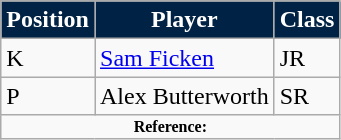<table class="wikitable">
<tr>
<th style="background:#024; color:#fff;">Position</th>
<th style="background:#024; color:#fff;">Player</th>
<th style="background:#024; color:#fff;">Class</th>
</tr>
<tr>
<td>K</td>
<td><a href='#'>Sam Ficken</a></td>
<td>JR</td>
</tr>
<tr>
<td>P</td>
<td>Alex Butterworth</td>
<td>SR</td>
</tr>
<tr>
<td colspan="3"  style="font-size:8pt; text-align:center;"><strong>Reference:</strong></td>
</tr>
</table>
